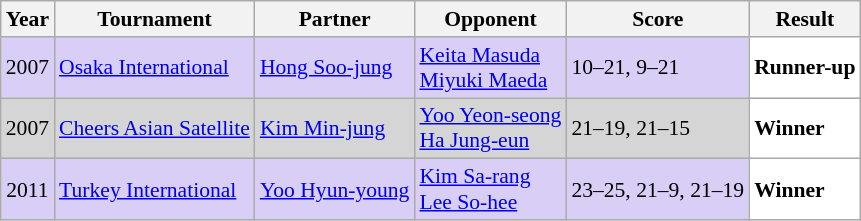<table class="sortable wikitable" style="font-size: 90%;">
<tr>
<th>Year</th>
<th>Tournament</th>
<th>Partner</th>
<th>Opponent</th>
<th>Score</th>
<th>Result</th>
</tr>
<tr style="background:#D8CEF6">
<td align="center">2007</td>
<td align="left"><a href='#'>Osaka International</a></td>
<td align="left"> <a href='#'>Hong Soo-jung</a></td>
<td align="left"> <a href='#'>Keita Masuda</a> <br>  <a href='#'>Miyuki Maeda</a></td>
<td align="left">10–21, 9–21</td>
<td style="text-align:left; background:white"> <strong>Runner-up</strong></td>
</tr>
<tr style="background:#D5D5D5">
<td align="center">2007</td>
<td align="left"><a href='#'>Cheers Asian Satellite</a></td>
<td align="left"> <a href='#'>Kim Min-jung</a></td>
<td align="left"> <a href='#'>Yoo Yeon-seong</a> <br>  <a href='#'>Ha Jung-eun</a></td>
<td align="left">21–19, 21–15</td>
<td style="text-align:left; background:white"> <strong>Winner</strong></td>
</tr>
<tr style="background:#D8CEF6">
<td align="center">2011</td>
<td align="left"><a href='#'>Turkey International</a></td>
<td align="left"> <a href='#'>Yoo Hyun-young</a></td>
<td align="left"> <a href='#'>Kim Sa-rang</a> <br>  <a href='#'>Lee So-hee</a></td>
<td align="left">23–25, 21–9, 21–19</td>
<td style="text-align:left; background:white"> <strong>Winner</strong></td>
</tr>
</table>
